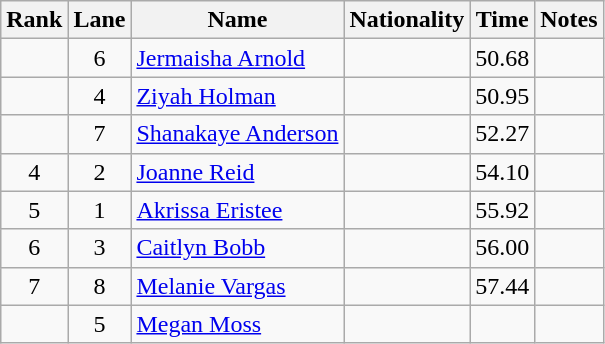<table class="wikitable sortable" style="text-align:center">
<tr>
<th>Rank</th>
<th>Lane</th>
<th>Name</th>
<th>Nationality</th>
<th>Time</th>
<th>Notes</th>
</tr>
<tr>
<td></td>
<td>6</td>
<td align=left><a href='#'>Jermaisha Arnold</a></td>
<td align=left></td>
<td>50.68</td>
<td></td>
</tr>
<tr>
<td></td>
<td>4</td>
<td align=left><a href='#'>Ziyah Holman</a></td>
<td align=left></td>
<td>50.95</td>
<td></td>
</tr>
<tr>
<td></td>
<td>7</td>
<td align=left><a href='#'>Shanakaye Anderson</a></td>
<td align=left></td>
<td>52.27</td>
<td></td>
</tr>
<tr>
<td>4</td>
<td>2</td>
<td align=left><a href='#'>Joanne Reid</a></td>
<td align=left></td>
<td>54.10</td>
<td></td>
</tr>
<tr>
<td>5</td>
<td>1</td>
<td align=left><a href='#'>Akrissa Eristee</a></td>
<td align=left></td>
<td>55.92</td>
<td></td>
</tr>
<tr>
<td>6</td>
<td>3</td>
<td align=left><a href='#'>Caitlyn Bobb</a></td>
<td align=left></td>
<td>56.00</td>
<td></td>
</tr>
<tr>
<td>7</td>
<td>8</td>
<td align=left><a href='#'>Melanie Vargas</a></td>
<td align=left></td>
<td>57.44</td>
<td></td>
</tr>
<tr>
<td></td>
<td>5</td>
<td align=left><a href='#'>Megan Moss</a></td>
<td align=left></td>
<td></td>
<td></td>
</tr>
</table>
